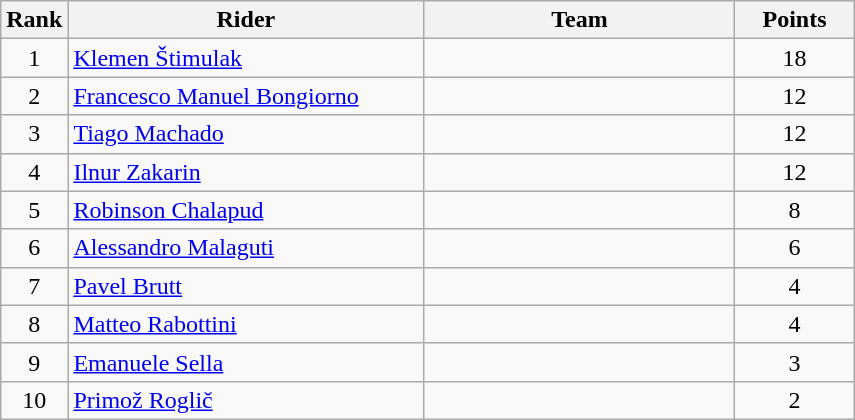<table class="wikitable">
<tr>
<th align=right>Rank</th>
<th>Rider</th>
<th>Team</th>
<th>Points</th>
</tr>
<tr>
<td align=center>1</td>
<td width=230px> <a href='#'>Klemen Štimulak</a> </td>
<td width=200px></td>
<td width=72px align=center>18</td>
</tr>
<tr>
<td style="text-align:center;">2</td>
<td> <a href='#'>Francesco Manuel Bongiorno</a></td>
<td></td>
<td style="text-align:center;">12</td>
</tr>
<tr>
<td style="text-align:center;">3</td>
<td> <a href='#'>Tiago Machado</a> </td>
<td></td>
<td style="text-align:center;">12</td>
</tr>
<tr>
<td style="text-align:center;">4</td>
<td> <a href='#'>Ilnur Zakarin</a></td>
<td></td>
<td style="text-align:center;">12</td>
</tr>
<tr>
<td style="text-align:center;">5</td>
<td> <a href='#'>Robinson Chalapud</a></td>
<td></td>
<td style="text-align:center;">8</td>
</tr>
<tr>
<td style="text-align:center;">6</td>
<td> <a href='#'>Alessandro Malaguti</a></td>
<td></td>
<td style="text-align:center;">6</td>
</tr>
<tr>
<td style="text-align:center;">7</td>
<td> <a href='#'>Pavel Brutt</a></td>
<td></td>
<td style="text-align:center;">4</td>
</tr>
<tr>
<td style="text-align:center;">8</td>
<td> <a href='#'>Matteo Rabottini</a></td>
<td></td>
<td style="text-align:center;">4</td>
</tr>
<tr>
<td style="text-align:center;">9</td>
<td> <a href='#'>Emanuele Sella</a></td>
<td></td>
<td style="text-align:center;">3</td>
</tr>
<tr>
<td style="text-align:center;">10</td>
<td> <a href='#'>Primož Roglič</a></td>
<td></td>
<td style="text-align:center;">2</td>
</tr>
</table>
